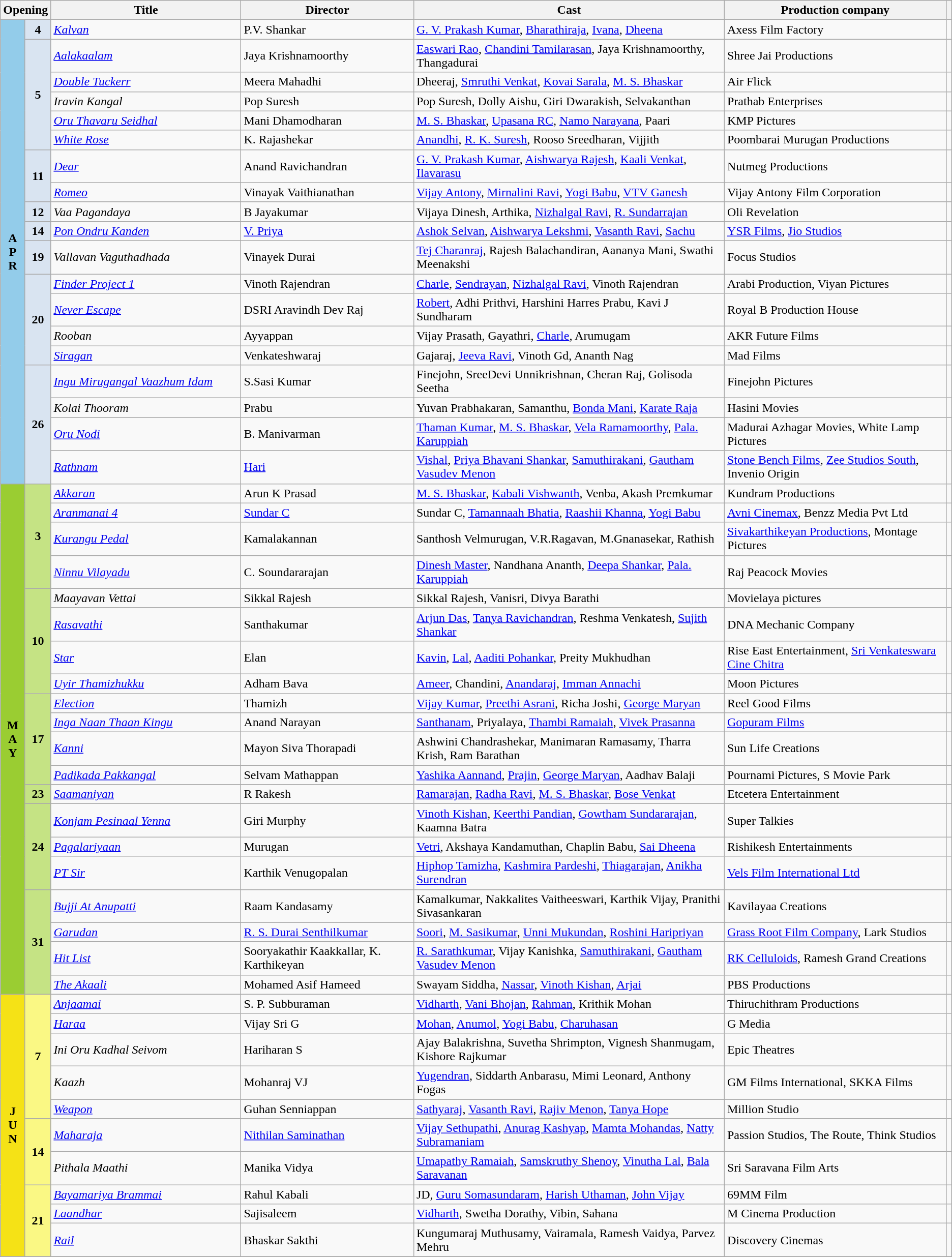<table class="wikitable sortable">
<tr>
<th colspan="2">Opening</th>
<th style="width:20%;">Title</th>
<th>Director</th>
<th>Cast</th>
<th>Production company</th>
<th class="unsortable"></th>
</tr>
<tr>
<td rowspan="19" style="text-align:center; background:#93CCEA; textcolor:#000;"><strong>A<br>P<br>R</strong></td>
<td rowspan="1" style="text-align:center;background:#d9e4f1;"><strong>4</strong></td>
<td><em><a href='#'>Kalvan</a></em></td>
<td>P.V. Shankar</td>
<td><a href='#'>G. V. Prakash Kumar</a>, <a href='#'>Bharathiraja</a>, <a href='#'>Ivana</a>, <a href='#'>Dheena</a></td>
<td>Axess Film Factory</td>
<td style="text-align:center;"></td>
</tr>
<tr>
<td rowspan="5" style="text-align:center;background:#d9e4f1;"><strong>5</strong></td>
<td><em><a href='#'>Aalakaalam</a></em></td>
<td>Jaya Krishnamoorthy</td>
<td><a href='#'>Easwari Rao</a>, <a href='#'>Chandini Tamilarasan</a>, Jaya Krishnamoorthy, Thangadurai</td>
<td>Shree Jai Productions</td>
<td style="text-align:center;"></td>
</tr>
<tr>
<td><em><a href='#'>Double Tuckerr</a></em></td>
<td>Meera Mahadhi</td>
<td>Dheeraj, <a href='#'>Smruthi Venkat</a>, <a href='#'>Kovai Sarala</a>, <a href='#'>M. S. Bhaskar</a></td>
<td>Air Flick</td>
<td style="text-align:center;"></td>
</tr>
<tr>
<td><em>Iravin Kangal</em></td>
<td>Pop Suresh</td>
<td>Pop Suresh, Dolly Aishu, Giri Dwarakish, Selvakanthan</td>
<td>Prathab Enterprises</td>
<td style="text-align:center;"></td>
</tr>
<tr>
<td><em><a href='#'>Oru Thavaru Seidhal</a></em></td>
<td>Mani Dhamodharan</td>
<td><a href='#'>M. S. Bhaskar</a>, <a href='#'>Upasana RC</a>, <a href='#'>Namo Narayana</a>, Paari</td>
<td>KMP Pictures</td>
<td style="text-align:center;"></td>
</tr>
<tr>
<td><em><a href='#'>White Rose</a></em></td>
<td>K. Rajashekar</td>
<td><a href='#'>Anandhi</a>, <a href='#'>R. K. Suresh</a>, Rooso Sreedharan, Vijjith</td>
<td>Poombarai Murugan Productions</td>
<td style="text-align:center;"></td>
</tr>
<tr>
<td rowspan="2" style="text-align:center;background:#d9e4f1;"><strong>11</strong></td>
<td><em><a href='#'>Dear</a></em></td>
<td>Anand Ravichandran</td>
<td><a href='#'>G. V. Prakash Kumar</a>, <a href='#'>Aishwarya Rajesh</a>, <a href='#'>Kaali Venkat</a>, <a href='#'>Ilavarasu</a></td>
<td>Nutmeg Productions</td>
<td style="text-align:center;"></td>
</tr>
<tr>
<td><em><a href='#'>Romeo</a></em></td>
<td>Vinayak Vaithianathan</td>
<td><a href='#'>Vijay Antony</a>, <a href='#'>Mirnalini Ravi</a>, <a href='#'>Yogi Babu</a>, <a href='#'>VTV Ganesh</a></td>
<td>Vijay Antony Film Corporation</td>
<td style="text-align:center;"></td>
</tr>
<tr>
<td rowspan="1" style="text-align:center;background:#d9e4f1;"><strong>12</strong></td>
<td><em>Vaa Pagandaya</em></td>
<td>B Jayakumar</td>
<td>Vijaya Dinesh, Arthika, <a href='#'>Nizhalgal Ravi</a>, <a href='#'>R. Sundarrajan</a></td>
<td>Oli Revelation</td>
<td style="text-align:center;"></td>
</tr>
<tr>
<td rowspan="1" style="text-align:center;background:#d9e4f1;"><strong>14</strong></td>
<td><em><a href='#'>Pon Ondru Kanden</a></em></td>
<td><a href='#'>V. Priya</a></td>
<td><a href='#'>Ashok Selvan</a>, <a href='#'>Aishwarya Lekshmi</a>, <a href='#'>Vasanth Ravi</a>, <a href='#'>Sachu</a></td>
<td><a href='#'>YSR Films</a>, <a href='#'>Jio Studios</a></td>
<td style="text-align:center;"></td>
</tr>
<tr>
<td rowspan="1" style="text-align:center;background:#d9e4f1;"><strong>19</strong></td>
<td><em>Vallavan Vaguthadhada </em></td>
<td>Vinayek Durai</td>
<td><a href='#'>Tej Charanraj</a>, Rajesh Balachandiran, Aananya Mani, Swathi Meenakshi</td>
<td>Focus Studios</td>
<td style="text-align:center;"></td>
</tr>
<tr>
<td rowspan="4" style="text-align:center;background:#d9e4f1;"><strong>20</strong></td>
<td><em><a href='#'>Finder Project 1</a></em></td>
<td>Vinoth Rajendran</td>
<td><a href='#'>Charle</a>, <a href='#'>Sendrayan</a>, <a href='#'>Nizhalgal Ravi</a>, Vinoth Rajendran</td>
<td>Arabi Production, Viyan Pictures</td>
<td style="text-align:center;"></td>
</tr>
<tr>
<td><em><a href='#'>Never Escape</a></em></td>
<td>DSRI Aravindh Dev Raj</td>
<td><a href='#'>Robert</a>, Adhi Prithvi, Harshini Harres Prabu, Kavi J Sundharam</td>
<td>Royal B Production House</td>
<td style="text-align:center;"></td>
</tr>
<tr>
<td><em>Rooban</em></td>
<td>Ayyappan</td>
<td>Vijay Prasath, Gayathri, <a href='#'>Charle</a>, Arumugam</td>
<td>AKR Future Films</td>
<td style="text-align:center;"></td>
</tr>
<tr>
<td><em><a href='#'>Siragan</a></em></td>
<td>Venkateshwaraj</td>
<td>Gajaraj, <a href='#'>Jeeva Ravi</a>, Vinoth Gd, Ananth Nag</td>
<td>Mad Films</td>
<td style="text-align:center;"></td>
</tr>
<tr>
<td rowspan="4" style="text-align:center;background:#d9e4f1;"><strong>26</strong></td>
<td><em><a href='#'>Ingu Mirugangal Vaazhum Idam</a></em></td>
<td>S.Sasi Kumar</td>
<td>Finejohn, SreeDevi Unnikrishnan, Cheran Raj, Golisoda Seetha</td>
<td>Finejohn Pictures</td>
<td style="text-align:center;"></td>
</tr>
<tr>
<td><em>Kolai Thooram</em></td>
<td>Prabu</td>
<td>Yuvan Prabhakaran, Samanthu, <a href='#'>Bonda Mani</a>, <a href='#'>Karate Raja</a></td>
<td>Hasini Movies</td>
<td style="text-align:center;"></td>
</tr>
<tr>
<td><em><a href='#'>Oru Nodi</a></em></td>
<td>B. Manivarman</td>
<td><a href='#'>Thaman Kumar</a>, <a href='#'>M. S. Bhaskar</a>, <a href='#'>Vela Ramamoorthy</a>, <a href='#'>Pala. Karuppiah</a></td>
<td>Madurai Azhagar Movies, White Lamp Pictures</td>
<td style="text-align:center;"></td>
</tr>
<tr>
<td><em><a href='#'>Rathnam</a></em></td>
<td><a href='#'>Hari</a></td>
<td><a href='#'>Vishal</a>, <a href='#'>Priya Bhavani Shankar</a>, <a href='#'>Samuthirakani</a>, <a href='#'>Gautham Vasudev Menon</a></td>
<td><a href='#'>Stone Bench Films</a>, <a href='#'>Zee Studios South</a>, Invenio Origin</td>
<td style="text-align:center;"></td>
</tr>
<tr>
<td rowspan="20" style="text-align:center; background: #9ACD32; textcolor:#000;"><strong>M<br>A<br>Y</strong></td>
<td rowspan="4" style="text-align:center; background:#C5E384;"><strong>3</strong></td>
<td><em><a href='#'>Akkaran</a></em></td>
<td>Arun K Prasad</td>
<td><a href='#'>M. S. Bhaskar</a>, <a href='#'>Kabali Vishwanth</a>, Venba, Akash Premkumar</td>
<td>Kundram Productions</td>
<td style="text-align:center;"></td>
</tr>
<tr>
<td><em><a href='#'>Aranmanai 4</a></em></td>
<td><a href='#'>Sundar C</a></td>
<td>Sundar C, <a href='#'>Tamannaah Bhatia</a>, <a href='#'>Raashii Khanna</a>, <a href='#'>Yogi Babu</a></td>
<td><a href='#'>Avni Cinemax</a>, Benzz Media Pvt Ltd</td>
<td style="text-align:center;"></td>
</tr>
<tr>
<td><em><a href='#'>Kurangu Pedal</a></em></td>
<td>Kamalakannan</td>
<td>Santhosh Velmurugan, V.R.Ragavan, M.Gnanasekar, Rathish</td>
<td><a href='#'>Sivakarthikeyan Productions</a>, Montage Pictures</td>
<td style="text-align:center;"></td>
</tr>
<tr>
<td><em><a href='#'>Ninnu Vilayadu</a></em></td>
<td>C. Soundararajan</td>
<td><a href='#'>Dinesh Master</a>, Nandhana Ananth, <a href='#'>Deepa Shankar</a>, <a href='#'>Pala. Karuppiah</a></td>
<td>Raj Peacock Movies</td>
<td style="text-align:center;"></td>
</tr>
<tr>
<td rowspan="4" style="text-align:center; background:#C5E384;"><strong>10</strong></td>
<td><em>Maayavan Vettai</em></td>
<td>Sikkal Rajesh</td>
<td>Sikkal Rajesh, Vanisri, Divya Barathi</td>
<td>Movielaya pictures</td>
<td style="text-align:center;"></td>
</tr>
<tr>
<td><em><a href='#'>Rasavathi</a></em></td>
<td>Santhakumar</td>
<td><a href='#'>Arjun Das</a>, <a href='#'>Tanya Ravichandran</a>, Reshma Venkatesh, <a href='#'>Sujith Shankar</a></td>
<td>DNA Mechanic Company</td>
<td style="text-align:center;"></td>
</tr>
<tr>
<td><em><a href='#'>Star</a></em></td>
<td>Elan</td>
<td><a href='#'>Kavin</a>, <a href='#'>Lal</a>, <a href='#'>Aaditi Pohankar</a>, Preity Mukhudhan</td>
<td>Rise East Entertainment, <a href='#'>Sri Venkateswara Cine Chitra</a></td>
<td style="text-align:center;"></td>
</tr>
<tr>
<td><em><a href='#'>Uyir Thamizhukku</a></em></td>
<td>Adham Bava</td>
<td><a href='#'>Ameer</a>, Chandini, <a href='#'>Anandaraj</a>, <a href='#'>Imman Annachi</a></td>
<td>Moon Pictures</td>
<td style="text-align:center;"></td>
</tr>
<tr>
<td rowspan="4" style="text-align:center; background:#C5E384;"><strong>17</strong></td>
<td><em><a href='#'>Election</a></em></td>
<td>Thamizh</td>
<td><a href='#'>Vijay Kumar</a>, <a href='#'>Preethi Asrani</a>, Richa Joshi, <a href='#'>George Maryan</a></td>
<td>Reel Good Films</td>
<td style="text-align:center;"></td>
</tr>
<tr>
<td><em><a href='#'>Inga Naan Thaan Kingu</a></em></td>
<td>Anand Narayan</td>
<td><a href='#'>Santhanam</a>, Priyalaya, <a href='#'>Thambi Ramaiah</a>, <a href='#'>Vivek Prasanna</a></td>
<td><a href='#'>Gopuram Films</a></td>
<td style="text-align:center;"></td>
</tr>
<tr>
<td><em><a href='#'>Kanni</a></em></td>
<td>Mayon Siva Thorapadi</td>
<td>Ashwini Chandrashekar, Manimaran Ramasamy, Tharra Krish, Ram Barathan</td>
<td>Sun Life Creations</td>
<td style="text-align:center;"></td>
</tr>
<tr>
<td><em><a href='#'>Padikada Pakkangal</a></em></td>
<td>Selvam Mathappan</td>
<td><a href='#'>Yashika Aannand</a>, <a href='#'>Prajin</a>, <a href='#'>George Maryan</a>, Aadhav Balaji</td>
<td>Pournami Pictures, S Movie Park</td>
<td style="text-align:center;"></td>
</tr>
<tr>
<td rowspan="1" style="text-align:center; background:#C5E384;"><strong>23</strong></td>
<td><em><a href='#'>Saamaniyan</a></em></td>
<td>R Rakesh</td>
<td><a href='#'>Ramarajan</a>, <a href='#'>Radha Ravi</a>, <a href='#'>M. S. Bhaskar</a>, <a href='#'>Bose Venkat</a></td>
<td>Etcetera Entertainment</td>
<td style="text-align:center;"></td>
</tr>
<tr>
<td rowspan="3" style="text-align:center; background:#C5E384;"><strong>24</strong></td>
<td><em><a href='#'>Konjam Pesinaal Yenna</a></em></td>
<td>Giri Murphy</td>
<td><a href='#'>Vinoth Kishan</a>, <a href='#'>Keerthi Pandian</a>, <a href='#'>Gowtham Sundararajan</a>, Kaamna Batra</td>
<td>Super Talkies</td>
<td style="text-align:center;"></td>
</tr>
<tr>
<td><em><a href='#'>Pagalariyaan</a></em></td>
<td>Murugan</td>
<td><a href='#'>Vetri</a>, Akshaya Kandamuthan, Chaplin Babu, <a href='#'>Sai Dheena</a></td>
<td>Rishikesh Entertainments</td>
<td style="text-align:center;"></td>
</tr>
<tr>
<td><em><a href='#'>PT Sir</a></em></td>
<td>Karthik Venugopalan</td>
<td><a href='#'>Hiphop Tamizha</a>, <a href='#'>Kashmira Pardeshi</a>, <a href='#'>Thiagarajan</a>, <a href='#'>Anikha Surendran</a></td>
<td><a href='#'>Vels Film International Ltd</a></td>
<td style="text-align:center;"></td>
</tr>
<tr>
<td rowspan="4" style="text-align:center; background:#C5E384;"><strong>31</strong></td>
<td><em><a href='#'>Bujji At Anupatti</a></em></td>
<td>Raam Kandasamy</td>
<td>Kamalkumar, Nakkalites Vaitheeswari, Karthik Vijay, Pranithi Sivasankaran</td>
<td>Kavilayaa Creations</td>
<td style="text-align:center;"></td>
</tr>
<tr>
<td><em><a href='#'>Garudan</a></em></td>
<td><a href='#'>R. S. Durai Senthilkumar</a></td>
<td><a href='#'>Soori</a>, <a href='#'>M. Sasikumar</a>, <a href='#'>Unni Mukundan</a>, <a href='#'>Roshini Haripriyan</a></td>
<td><a href='#'>Grass Root Film Company</a>, Lark Studios</td>
<td style="text-align:center;"></td>
</tr>
<tr>
<td><em><a href='#'>Hit List</a></em></td>
<td>Sooryakathir Kaakkallar, K. Karthikeyan</td>
<td><a href='#'>R. Sarathkumar</a>, Vijay Kanishka, <a href='#'>Samuthirakani</a>, <a href='#'>Gautham Vasudev Menon</a></td>
<td><a href='#'>RK Celluloids</a>, Ramesh Grand Creations</td>
<td style="text-align:center;"></td>
</tr>
<tr>
<td><em><a href='#'>The Akaali</a></em></td>
<td>Mohamed Asif Hameed</td>
<td>Swayam Siddha, <a href='#'>Nassar</a>, <a href='#'>Vinoth Kishan</a>, <a href='#'>Arjai</a></td>
<td>PBS Productions</td>
<td style="text-align:center;"></td>
</tr>
<tr>
<td rowspan="10" style="text-align:center; background:#f5e216; textcolor:#000;"><strong>J<br>U<br>N</strong></td>
<td rowspan="5" style="text-align:center;background:#faf884;"><strong>7</strong></td>
<td><em><a href='#'>Anjaamai</a></em></td>
<td>S. P. Subburaman</td>
<td><a href='#'>Vidharth</a>, <a href='#'>Vani Bhojan</a>, <a href='#'>Rahman</a>, Krithik Mohan</td>
<td>Thiruchithram Productions</td>
<td style="text-align:center;"></td>
</tr>
<tr>
<td><em><a href='#'>Haraa</a></em></td>
<td>Vijay Sri G</td>
<td><a href='#'>Mohan</a>, <a href='#'>Anumol</a>, <a href='#'>Yogi Babu</a>, <a href='#'>Charuhasan</a></td>
<td>G Media</td>
<td style="text-align:center;"></td>
</tr>
<tr>
<td><em>Ini Oru Kadhal Seivom</em></td>
<td>Hariharan S</td>
<td>Ajay Balakrishna, Suvetha Shrimpton, Vignesh Shanmugam, Kishore Rajkumar</td>
<td>Epic Theatres</td>
<td style="text-align:center;"></td>
</tr>
<tr>
<td><em>Kaazh</em></td>
<td>Mohanraj VJ</td>
<td><a href='#'>Yugendran</a>, Siddarth Anbarasu, Mimi Leonard, Anthony Fogas</td>
<td>GM Films International, SKKA Films</td>
<td style="text-align:center;"></td>
</tr>
<tr>
<td><em><a href='#'>Weapon</a></em></td>
<td>Guhan Senniappan</td>
<td><a href='#'>Sathyaraj</a>, <a href='#'>Vasanth Ravi</a>, <a href='#'>Rajiv Menon</a>, <a href='#'>Tanya Hope</a></td>
<td>Million Studio</td>
<td style="text-align:center;"></td>
</tr>
<tr>
<td rowspan="2" style="text-align:center;background:#faf884;"><strong>14</strong></td>
<td><em><a href='#'>Maharaja</a></em></td>
<td><a href='#'>Nithilan Saminathan</a></td>
<td><a href='#'>Vijay Sethupathi</a>, <a href='#'>Anurag Kashyap</a>, <a href='#'>Mamta Mohandas</a>, <a href='#'>Natty Subramaniam</a></td>
<td>Passion Studios, The Route, Think Studios</td>
<td style="text-align:center;"></td>
</tr>
<tr>
<td><em>Pithala Maathi</em></td>
<td>Manika Vidya</td>
<td><a href='#'>Umapathy Ramaiah</a>, <a href='#'>Samskruthy Shenoy</a>, <a href='#'>Vinutha Lal</a>, <a href='#'>Bala Saravanan</a></td>
<td>Sri Saravana Film Arts</td>
<td style="text-align:center;"></td>
</tr>
<tr>
<td rowspan="3" style="text-align:center;background:#faf884;"><strong>21</strong></td>
<td><em><a href='#'>Bayamariya Brammai</a></em></td>
<td>Rahul Kabali</td>
<td>JD, <a href='#'>Guru Somasundaram</a>, <a href='#'>Harish Uthaman</a>, <a href='#'>John Vijay</a></td>
<td>69MM Film</td>
<td style="text-align:center;"></td>
</tr>
<tr>
<td><em><a href='#'>Laandhar</a></em></td>
<td>Sajisaleem</td>
<td><a href='#'>Vidharth</a>, Swetha Dorathy, Vibin, Sahana</td>
<td>M Cinema Production</td>
<td style="text-align:center;"></td>
</tr>
<tr>
<td><em><a href='#'>Rail</a></em></td>
<td>Bhaskar Sakthi</td>
<td>Kungumaraj Muthusamy, Vairamala, Ramesh Vaidya, Parvez Mehru</td>
<td>Discovery Cinemas</td>
<td style="text-align:center;"></td>
</tr>
<tr>
</tr>
</table>
